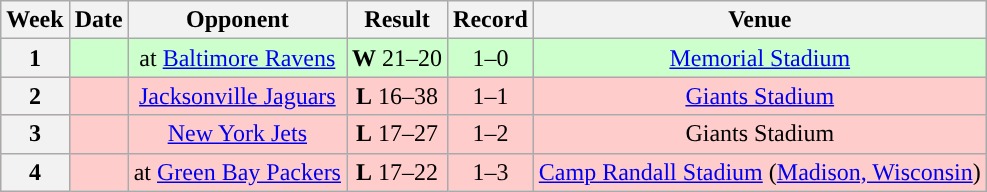<table class="wikitable" style="text-align:center">
<tr>
<th>Week</th>
<th>Date</th>
<th>Opponent</th>
<th>Result</th>
<th>Record</th>
<th>Venue</th>
</tr>
<tr style="background:#cfc">
<th>1</th>
<td></td>
<td>at <a href='#'>Baltimore Ravens</a></td>
<td><strong>W</strong> 21–20</td>
<td>1–0</td>
<td><a href='#'>Memorial Stadium</a></td>
</tr>
<tr style="background:#fcc">
<th>2</th>
<td></td>
<td><a href='#'>Jacksonville Jaguars</a></td>
<td><strong>L</strong> 16–38</td>
<td>1–1</td>
<td><a href='#'>Giants Stadium</a></td>
</tr>
<tr style="background:#fcc">
<th>3</th>
<td></td>
<td><a href='#'>New York Jets</a></td>
<td><strong>L</strong> 17–27</td>
<td>1–2</td>
<td>Giants Stadium</td>
</tr>
<tr style="background:#fcc">
<th>4</th>
<td></td>
<td>at <a href='#'>Green Bay Packers</a></td>
<td><strong>L</strong> 17–22</td>
<td>1–3</td>
<td><a href='#'>Camp Randall Stadium</a> (<a href='#'>Madison, Wisconsin</a>)</td>
</tr>
</table>
